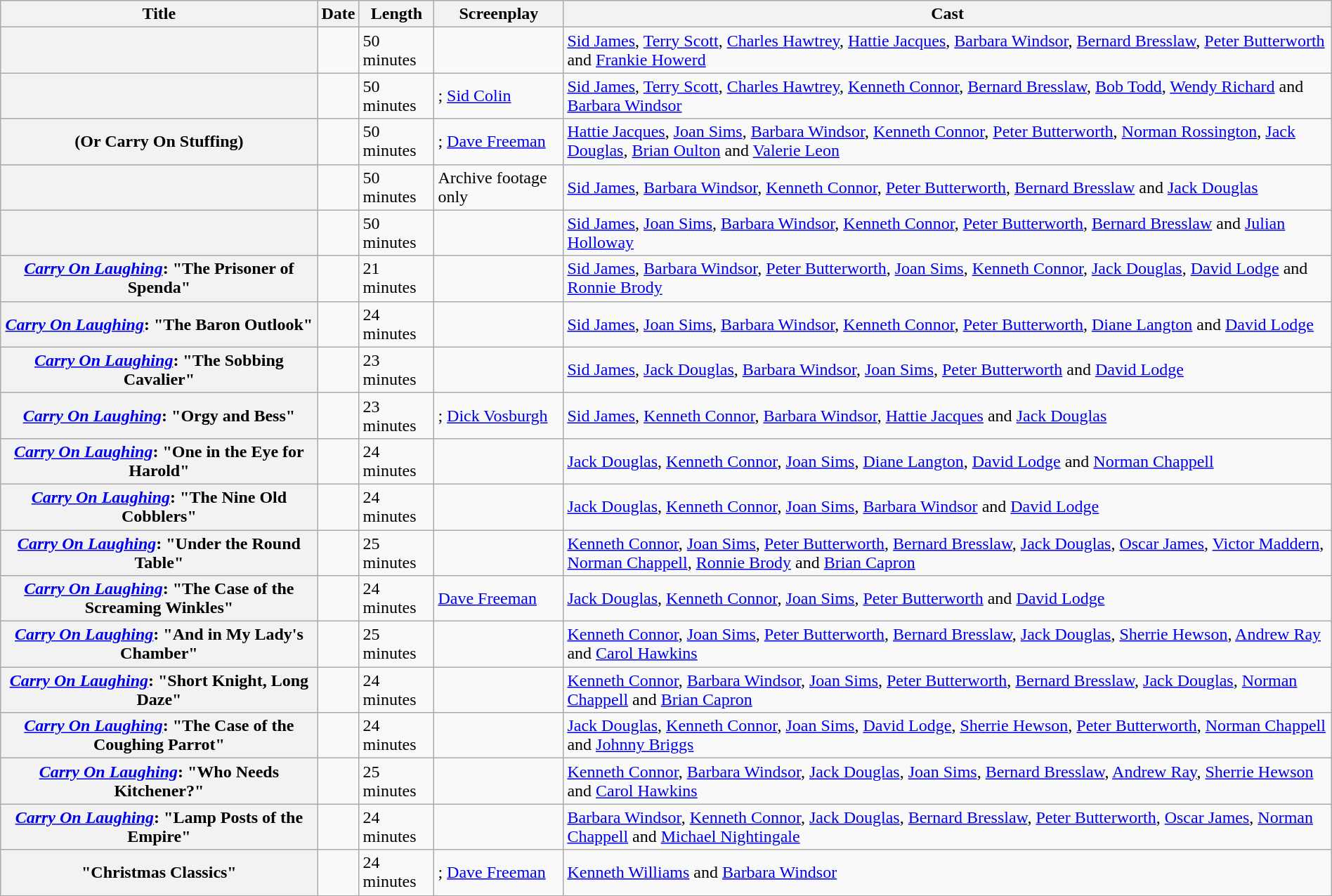<table class="wikitable plainrowheaders sortable" style="margin-right: 0;">
<tr>
<th scope="col">Title</th>
<th scope="col">Date</th>
<th scope="col">Length</th>
<th scope="col">Screenplay</th>
<th scope="col" class="unsortable">Cast</th>
</tr>
<tr>
<th scope="row"></th>
<td></td>
<td>50 minutes</td>
<td></td>
<td><a href='#'>Sid James</a>, <a href='#'>Terry Scott</a>, <a href='#'>Charles Hawtrey</a>, <a href='#'>Hattie Jacques</a>, <a href='#'>Barbara Windsor</a>, <a href='#'>Bernard Bresslaw</a>, <a href='#'>Peter Butterworth</a> and <a href='#'>Frankie Howerd</a></td>
</tr>
<tr>
<th scope="row"></th>
<td></td>
<td>50 minutes</td>
<td>; <a href='#'>Sid Colin</a></td>
<td><a href='#'>Sid James</a>, <a href='#'>Terry Scott</a>, <a href='#'>Charles Hawtrey</a>, <a href='#'>Kenneth Connor</a>, <a href='#'>Bernard Bresslaw</a>, <a href='#'>Bob Todd</a>, <a href='#'>Wendy Richard</a> and <a href='#'>Barbara Windsor</a></td>
</tr>
<tr>
<th scope="row">  (Or Carry On Stuffing)</th>
<td></td>
<td>50 minutes</td>
<td>; <a href='#'>Dave Freeman</a></td>
<td><a href='#'>Hattie Jacques</a>, <a href='#'>Joan Sims</a>, <a href='#'>Barbara Windsor</a>, <a href='#'>Kenneth Connor</a>, <a href='#'>Peter Butterworth</a>, <a href='#'>Norman Rossington</a>, <a href='#'>Jack Douglas</a>, <a href='#'>Brian Oulton</a> and <a href='#'>Valerie Leon</a></td>
</tr>
<tr>
<th scope="row"></th>
<td></td>
<td>50 minutes</td>
<td>Archive footage only</td>
<td><a href='#'>Sid James</a>, <a href='#'>Barbara Windsor</a>, <a href='#'>Kenneth Connor</a>, <a href='#'>Peter Butterworth</a>, <a href='#'>Bernard Bresslaw</a> and <a href='#'>Jack Douglas</a></td>
</tr>
<tr>
<th scope="row"></th>
<td></td>
<td>50 minutes</td>
<td></td>
<td><a href='#'>Sid James</a>, <a href='#'>Joan Sims</a>, <a href='#'>Barbara Windsor</a>, <a href='#'>Kenneth Connor</a>, <a href='#'>Peter Butterworth</a>, <a href='#'>Bernard Bresslaw</a> and <a href='#'>Julian Holloway</a></td>
</tr>
<tr>
<th scope="row"><em><a href='#'>Carry On Laughing</a></em>: "The Prisoner of Spenda"</th>
<td></td>
<td>21 minutes</td>
<td></td>
<td><a href='#'>Sid James</a>, <a href='#'>Barbara Windsor</a>, <a href='#'>Peter Butterworth</a>, <a href='#'>Joan Sims</a>, <a href='#'>Kenneth Connor</a>, <a href='#'>Jack Douglas</a>, <a href='#'>David Lodge</a> and <a href='#'>Ronnie Brody</a></td>
</tr>
<tr>
<th scope="row"><em><a href='#'>Carry On Laughing</a></em>: "The Baron Outlook"</th>
<td></td>
<td>24 minutes</td>
<td></td>
<td><a href='#'>Sid James</a>, <a href='#'>Joan Sims</a>, <a href='#'>Barbara Windsor</a>, <a href='#'>Kenneth Connor</a>, <a href='#'>Peter Butterworth</a>, <a href='#'>Diane Langton</a> and <a href='#'>David Lodge</a></td>
</tr>
<tr>
<th scope="row"><em><a href='#'>Carry On Laughing</a></em>: "The Sobbing Cavalier"</th>
<td></td>
<td>23 minutes</td>
<td></td>
<td><a href='#'>Sid James</a>, <a href='#'>Jack Douglas</a>, <a href='#'>Barbara Windsor</a>, <a href='#'>Joan Sims</a>, <a href='#'>Peter Butterworth</a> and <a href='#'>David Lodge</a></td>
</tr>
<tr>
<th scope="row"><em><a href='#'>Carry On Laughing</a></em>: "Orgy and Bess"</th>
<td></td>
<td>23 minutes</td>
<td>; <a href='#'>Dick Vosburgh</a></td>
<td><a href='#'>Sid James</a>, <a href='#'>Kenneth Connor</a>, <a href='#'>Barbara Windsor</a>, <a href='#'>Hattie Jacques</a> and <a href='#'>Jack Douglas</a></td>
</tr>
<tr>
<th scope="row"><em><a href='#'>Carry On Laughing</a></em>: "One in the Eye for Harold"</th>
<td></td>
<td>24 minutes</td>
<td></td>
<td><a href='#'>Jack Douglas</a>, <a href='#'>Kenneth Connor</a>, <a href='#'>Joan Sims</a>, <a href='#'>Diane Langton</a>, <a href='#'>David Lodge</a> and <a href='#'>Norman Chappell</a></td>
</tr>
<tr>
<th scope="row"><em><a href='#'>Carry On Laughing</a></em>: "The Nine Old Cobblers"</th>
<td></td>
<td>24 minutes</td>
<td></td>
<td><a href='#'>Jack Douglas</a>, <a href='#'>Kenneth Connor</a>, <a href='#'>Joan Sims</a>, <a href='#'>Barbara Windsor</a> and <a href='#'>David Lodge</a></td>
</tr>
<tr>
<th scope="row"><em><a href='#'>Carry On Laughing</a></em>: "Under the Round Table"</th>
<td></td>
<td>25 minutes</td>
<td></td>
<td><a href='#'>Kenneth Connor</a>, <a href='#'>Joan Sims</a>, <a href='#'>Peter Butterworth</a>, <a href='#'>Bernard Bresslaw</a>, <a href='#'>Jack Douglas</a>, <a href='#'>Oscar James</a>, <a href='#'>Victor Maddern</a>, <a href='#'>Norman Chappell</a>, <a href='#'>Ronnie Brody</a> and <a href='#'>Brian Capron</a></td>
</tr>
<tr>
<th scope="row"><em><a href='#'>Carry On Laughing</a></em>: "The Case of the Screaming Winkles"</th>
<td></td>
<td>24 minutes</td>
<td><a href='#'>Dave Freeman</a></td>
<td><a href='#'>Jack Douglas</a>, <a href='#'>Kenneth Connor</a>, <a href='#'>Joan Sims</a>, <a href='#'>Peter Butterworth</a> and <a href='#'>David Lodge</a></td>
</tr>
<tr>
<th scope="row"><em><a href='#'>Carry On Laughing</a></em>: "And in My Lady's Chamber"</th>
<td></td>
<td>25 minutes</td>
<td></td>
<td><a href='#'>Kenneth Connor</a>, <a href='#'>Joan Sims</a>, <a href='#'>Peter Butterworth</a>, <a href='#'>Bernard Bresslaw</a>, <a href='#'>Jack Douglas</a>, <a href='#'>Sherrie Hewson</a>, <a href='#'>Andrew Ray</a> and <a href='#'>Carol Hawkins</a></td>
</tr>
<tr>
<th scope="row"><em><a href='#'>Carry On Laughing</a></em>: "Short Knight, Long Daze"</th>
<td></td>
<td>24 minutes</td>
<td></td>
<td><a href='#'>Kenneth Connor</a>, <a href='#'>Barbara Windsor</a>, <a href='#'>Joan Sims</a>, <a href='#'>Peter Butterworth</a>, <a href='#'>Bernard Bresslaw</a>, <a href='#'>Jack Douglas</a>, <a href='#'>Norman Chappell</a> and <a href='#'>Brian Capron</a></td>
</tr>
<tr>
<th scope="row"><em><a href='#'>Carry On Laughing</a></em>: "The Case of the Coughing Parrot"</th>
<td></td>
<td>24 minutes</td>
<td></td>
<td><a href='#'>Jack Douglas</a>, <a href='#'>Kenneth Connor</a>, <a href='#'>Joan Sims</a>, <a href='#'>David Lodge</a>, <a href='#'>Sherrie Hewson</a>, <a href='#'>Peter Butterworth</a>, <a href='#'>Norman Chappell</a> and <a href='#'>Johnny Briggs</a></td>
</tr>
<tr>
<th scope="row"><em><a href='#'>Carry On Laughing</a></em>: "Who Needs Kitchener?"</th>
<td></td>
<td>25 minutes</td>
<td></td>
<td><a href='#'>Kenneth Connor</a>,  <a href='#'>Barbara Windsor</a>, <a href='#'>Jack Douglas</a>, <a href='#'>Joan Sims</a>, <a href='#'>Bernard Bresslaw</a>, <a href='#'>Andrew Ray</a>, <a href='#'>Sherrie Hewson</a> and <a href='#'>Carol Hawkins</a></td>
</tr>
<tr>
<th scope="row"><em><a href='#'>Carry On Laughing</a></em>: "Lamp Posts of the Empire"</th>
<td></td>
<td>24 minutes</td>
<td></td>
<td><a href='#'>Barbara Windsor</a>, <a href='#'>Kenneth Connor</a>, <a href='#'>Jack Douglas</a>, <a href='#'>Bernard Bresslaw</a>, <a href='#'>Peter Butterworth</a>, <a href='#'>Oscar James</a>, <a href='#'>Norman Chappell</a> and <a href='#'>Michael Nightingale</a></td>
</tr>
<tr>
<th scope="row">"Christmas Classics"</th>
<td></td>
<td>24 minutes</td>
<td>; <a href='#'>Dave Freeman</a></td>
<td><a href='#'>Kenneth Williams</a> and <a href='#'>Barbara Windsor</a></td>
</tr>
</table>
